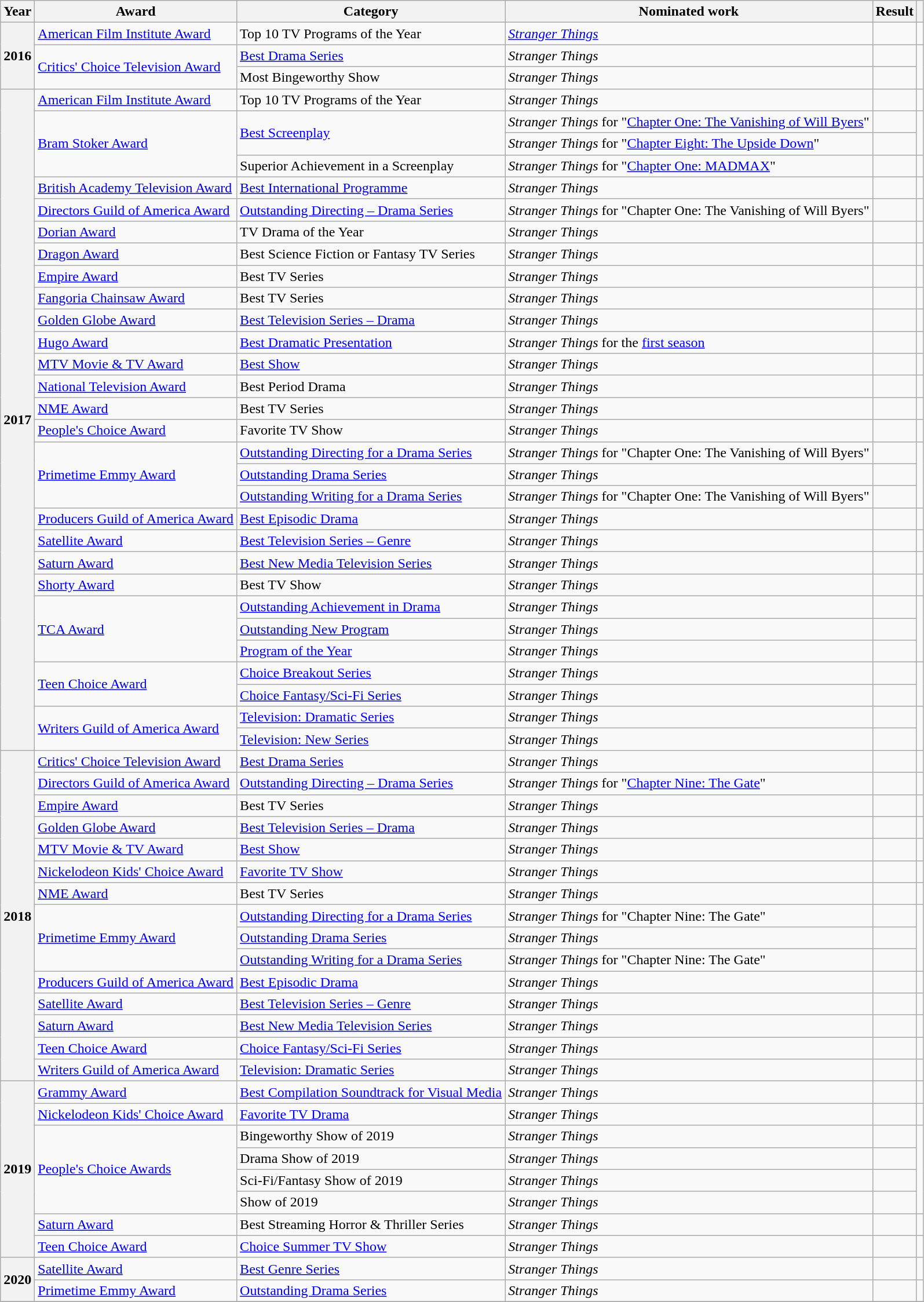<table class="wikitable sortable plainrowheaders">
<tr>
<th scope="col">Year</th>
<th scope="col">Award</th>
<th scope="col">Category</th>
<th scope="col">Nominated work</th>
<th scope="col">Result</th>
<th scope="col" class="unsortable"></th>
</tr>
<tr>
<th rowspan="3" scope="row">2016</th>
<td><a href='#'>American Film Institute Award</a></td>
<td>Top 10 TV Programs of the Year</td>
<td><em><a href='#'>Stranger Things</a></em></td>
<td></td>
<td style="text-align:center;"></td>
</tr>
<tr>
<td rowspan="2"><a href='#'>Critics' Choice Television Award</a></td>
<td><a href='#'>Best Drama Series</a></td>
<td><em>Stranger Things</em></td>
<td></td>
<td style="text-align:center;" rowspan="2"><br></td>
</tr>
<tr>
<td>Most Bingeworthy Show</td>
<td><em>Stranger Things</em></td>
<td></td>
</tr>
<tr>
<th rowspan="30" scope="row">2017</th>
<td><a href='#'>American Film Institute Award</a></td>
<td>Top 10 TV Programs of the Year</td>
<td><em>Stranger Things</em></td>
<td></td>
<td style="text-align:center;"></td>
</tr>
<tr>
<td rowspan="3"><a href='#'>Bram Stoker Award</a></td>
<td rowspan="2"><a href='#'>Best Screenplay</a></td>
<td data-sort-value="Stranger Things for Chapter 1 The Vanishing"><em>Stranger Things</em> for "<a href='#'>Chapter One: The Vanishing of Will Byers</a>"</td>
<td></td>
<td style="text-align:center;" rowspan="2"></td>
</tr>
<tr>
<td data-sort-value="Stranger Things for Chapter 8"><em>Stranger Things</em> for "<a href='#'>Chapter Eight: The Upside Down</a>"</td>
<td></td>
</tr>
<tr>
<td>Superior Achievement in a Screenplay</td>
<td data-sort-value="Stranger Things for Chapter 1 MADMAX"><em>Stranger Things</em> for "<a href='#'>Chapter One: MADMAX</a>"</td>
<td></td>
<td style="text-align:center;"></td>
</tr>
<tr>
<td><a href='#'>British Academy Television Award</a></td>
<td><a href='#'>Best International Programme</a></td>
<td><em>Stranger Things</em></td>
<td></td>
<td style="text-align:center;"></td>
</tr>
<tr>
<td><a href='#'>Directors Guild of America Award</a></td>
<td><a href='#'>Outstanding Directing – Drama Series</a></td>
<td data-sort-value="Stranger Things for Chapter 1 The Vanishing"><em>Stranger Things</em> for "Chapter One: The Vanishing of Will Byers"</td>
<td></td>
<td style="text-align:center;"></td>
</tr>
<tr>
<td><a href='#'>Dorian Award</a></td>
<td>TV Drama of the Year</td>
<td><em>Stranger Things</em></td>
<td></td>
<td style="text-align:center;"></td>
</tr>
<tr>
<td><a href='#'>Dragon Award</a></td>
<td>Best Science Fiction or Fantasy TV Series</td>
<td><em>Stranger Things</em></td>
<td></td>
<td style="text-align:center;"></td>
</tr>
<tr>
<td><a href='#'>Empire Award</a></td>
<td>Best TV Series</td>
<td><em>Stranger Things</em></td>
<td></td>
<td style="text-align:center;"></td>
</tr>
<tr>
<td><a href='#'>Fangoria Chainsaw Award</a></td>
<td>Best TV Series</td>
<td><em>Stranger Things</em></td>
<td></td>
<td style="text-align:center;"></td>
</tr>
<tr>
<td><a href='#'>Golden Globe Award</a></td>
<td><a href='#'>Best Television Series – Drama</a></td>
<td><em>Stranger Things</em></td>
<td></td>
<td style="text-align:center;"></td>
</tr>
<tr>
<td><a href='#'>Hugo Award</a></td>
<td><a href='#'>Best Dramatic Presentation</a></td>
<td><em>Stranger Things</em> for the <a href='#'>first season</a></td>
<td></td>
<td style="text-align:center;"></td>
</tr>
<tr>
<td><a href='#'>MTV Movie & TV Award</a></td>
<td><a href='#'>Best Show</a></td>
<td><em>Stranger Things</em></td>
<td></td>
<td style="text-align:center;"></td>
</tr>
<tr>
<td><a href='#'>National Television Award</a></td>
<td>Best Period Drama</td>
<td><em>Stranger Things</em></td>
<td></td>
<td style="text-align:center;"></td>
</tr>
<tr>
<td><a href='#'>NME Award</a></td>
<td>Best TV Series</td>
<td><em>Stranger Things</em></td>
<td></td>
<td style="text-align:center;"></td>
</tr>
<tr>
<td><a href='#'>People's Choice Award</a></td>
<td>Favorite TV Show</td>
<td><em>Stranger Things</em></td>
<td></td>
<td style="text-align:center;"></td>
</tr>
<tr>
<td rowspan="3"><a href='#'>Primetime Emmy Award</a></td>
<td><a href='#'>Outstanding Directing for a Drama Series</a></td>
<td data-sort-value="Stranger Things for Chapter 1 The Vanishing"><em>Stranger Things</em> for "Chapter One: The Vanishing of Will Byers"</td>
<td></td>
<td style="text-align:center;" rowspan="3"></td>
</tr>
<tr>
<td><a href='#'>Outstanding Drama Series</a></td>
<td><em>Stranger Things</em></td>
<td></td>
</tr>
<tr>
<td><a href='#'>Outstanding Writing for a Drama Series</a></td>
<td data-sort-value="Stranger Things for Chapter 1 The Vanishing"><em>Stranger Things</em> for "Chapter One: The Vanishing of Will Byers"</td>
<td></td>
</tr>
<tr>
<td><a href='#'>Producers Guild of America Award</a></td>
<td><a href='#'>Best Episodic Drama</a></td>
<td><em>Stranger Things</em></td>
<td></td>
<td style="text-align:center;"></td>
</tr>
<tr>
<td><a href='#'>Satellite Award</a></td>
<td><a href='#'>Best Television Series – Genre</a></td>
<td><em>Stranger Things</em></td>
<td></td>
<td style="text-align:center;"></td>
</tr>
<tr>
<td><a href='#'>Saturn Award</a></td>
<td><a href='#'>Best New Media Television Series</a></td>
<td><em>Stranger Things</em></td>
<td></td>
<td style="text-align:center;"><br></td>
</tr>
<tr>
<td><a href='#'>Shorty Award</a></td>
<td>Best TV Show</td>
<td><em>Stranger Things</em></td>
<td></td>
<td style="text-align:center;"></td>
</tr>
<tr>
<td rowspan="3"><a href='#'>TCA Award</a></td>
<td><a href='#'>Outstanding Achievement in Drama</a></td>
<td><em>Stranger Things</em></td>
<td></td>
<td style="text-align:center;" rowspan="3"></td>
</tr>
<tr>
<td><a href='#'>Outstanding New Program</a></td>
<td><em>Stranger Things</em></td>
<td></td>
</tr>
<tr>
<td><a href='#'>Program of the Year</a></td>
<td><em>Stranger Things</em></td>
<td></td>
</tr>
<tr>
<td rowspan="2"><a href='#'>Teen Choice Award</a></td>
<td><a href='#'>Choice Breakout Series</a></td>
<td><em>Stranger Things</em></td>
<td></td>
<td style="text-align:center;" rowspan="2"></td>
</tr>
<tr>
<td><a href='#'>Choice Fantasy/Sci-Fi Series</a></td>
<td><em>Stranger Things</em></td>
<td></td>
</tr>
<tr>
<td rowspan="2"><a href='#'>Writers Guild of America Award</a></td>
<td><a href='#'>Television: Dramatic Series</a></td>
<td><em>Stranger Things</em></td>
<td></td>
<td style="text-align:center;" rowspan="2"></td>
</tr>
<tr>
<td><a href='#'>Television: New Series</a></td>
<td><em>Stranger Things</em></td>
<td></td>
</tr>
<tr>
<th rowspan="15" scope="row">2018</th>
<td><a href='#'>Critics' Choice Television Award</a></td>
<td><a href='#'>Best Drama Series</a></td>
<td><em>Stranger Things</em></td>
<td></td>
<td style="text-align:center;"></td>
</tr>
<tr>
<td><a href='#'>Directors Guild of America Award</a></td>
<td><a href='#'>Outstanding Directing – Drama Series</a></td>
<td data-sort-value="Stranger Things for Chapter 9"><em>Stranger Things</em> for "<a href='#'>Chapter Nine: The Gate</a>"</td>
<td></td>
<td style="text-align:center;"></td>
</tr>
<tr>
<td><a href='#'>Empire Award</a></td>
<td>Best TV Series</td>
<td><em>Stranger Things</em></td>
<td></td>
<td style="text-align:center;"></td>
</tr>
<tr>
<td><a href='#'>Golden Globe Award</a></td>
<td><a href='#'>Best Television Series – Drama</a></td>
<td><em>Stranger Things</em></td>
<td></td>
<td style="text-align:center;"></td>
</tr>
<tr>
<td><a href='#'>MTV Movie & TV Award</a></td>
<td><a href='#'>Best Show</a></td>
<td><em>Stranger Things</em></td>
<td></td>
<td style="text-align:center;"></td>
</tr>
<tr>
<td><a href='#'>Nickelodeon Kids' Choice Award</a></td>
<td><a href='#'>Favorite TV Show</a></td>
<td><em>Stranger Things</em></td>
<td></td>
<td style="text-align:center;"></td>
</tr>
<tr>
<td><a href='#'>NME Award</a></td>
<td>Best TV Series</td>
<td><em>Stranger Things</em></td>
<td></td>
<td style="text-align:center;"></td>
</tr>
<tr>
<td rowspan="3"><a href='#'>Primetime Emmy Award</a></td>
<td><a href='#'>Outstanding Directing for a Drama Series</a></td>
<td data-sort-value="Stranger Things for Chapter 9"><em>Stranger Things</em> for "Chapter Nine: The Gate"</td>
<td></td>
<td style="text-align:center;" rowspan="3"></td>
</tr>
<tr>
<td><a href='#'>Outstanding Drama Series</a></td>
<td data-sort-value="Duffer Brothers, The"><em>Stranger Things</em></td>
<td></td>
</tr>
<tr>
<td><a href='#'>Outstanding Writing for a Drama Series</a></td>
<td data-sort-value="Stranger Things for Chapter 9"><em>Stranger Things</em> for "Chapter Nine: The Gate"</td>
<td></td>
</tr>
<tr>
<td><a href='#'>Producers Guild of America Award</a></td>
<td><a href='#'>Best Episodic Drama</a></td>
<td><em>Stranger Things</em></td>
<td></td>
<td style="text-align:center;"></td>
</tr>
<tr>
<td><a href='#'>Satellite Award</a></td>
<td><a href='#'>Best Television Series – Genre</a></td>
<td><em>Stranger Things</em></td>
<td></td>
<td style="text-align:center;"></td>
</tr>
<tr>
<td><a href='#'>Saturn Award</a></td>
<td><a href='#'>Best New Media Television Series</a></td>
<td><em>Stranger Things</em></td>
<td></td>
<td style="text-align:center;"></td>
</tr>
<tr>
<td><a href='#'>Teen Choice Award</a></td>
<td><a href='#'>Choice Fantasy/Sci-Fi Series</a></td>
<td><em>Stranger Things</em></td>
<td></td>
<td style="text-align:center;"></td>
</tr>
<tr>
<td><a href='#'>Writers Guild of America Award</a></td>
<td><a href='#'>Television: Dramatic Series</a></td>
<td><em>Stranger Things</em></td>
<td></td>
<td style="text-align:center;"></td>
</tr>
<tr>
<th rowspan="8" scope="row">2019</th>
<td><a href='#'>Grammy Award</a></td>
<td><a href='#'>Best Compilation Soundtrack for Visual Media</a></td>
<td><em>Stranger Things</em></td>
<td></td>
<td style="text-align:center;"></td>
</tr>
<tr>
<td><a href='#'>Nickelodeon Kids' Choice Award</a></td>
<td><a href='#'>Favorite TV Drama</a></td>
<td><em>Stranger Things</em></td>
<td></td>
<td style="text-align:center;"></td>
</tr>
<tr>
<td rowspan="4"><a href='#'>People's Choice Awards</a></td>
<td>Bingeworthy Show of 2019</td>
<td><em>Stranger Things</em></td>
<td></td>
<td style="text-align:center;" rowspan="4"></td>
</tr>
<tr>
<td>Drama Show of 2019</td>
<td><em>Stranger Things</em></td>
<td></td>
</tr>
<tr>
<td>Sci-Fi/Fantasy Show of 2019</td>
<td><em>Stranger Things</em></td>
<td></td>
</tr>
<tr>
<td>Show of 2019</td>
<td><em>Stranger Things</em></td>
<td></td>
</tr>
<tr>
<td><a href='#'>Saturn Award</a></td>
<td>Best Streaming Horror & Thriller Series</td>
<td><em>Stranger Things</em></td>
<td></td>
<td style="text-align:center;"></td>
</tr>
<tr>
<td><a href='#'>Teen Choice Award</a></td>
<td><a href='#'>Choice Summer TV Show</a></td>
<td><em>Stranger Things</em></td>
<td></td>
<td style="text-align:center;"></td>
</tr>
<tr>
<th rowspan="2" scope="row">2020</th>
<td><a href='#'>Satellite Award</a></td>
<td><a href='#'>Best Genre Series</a></td>
<td><em>Stranger Things</em></td>
<td></td>
<td style="text-align:center;"></td>
</tr>
<tr>
<td><a href='#'>Primetime Emmy Award</a></td>
<td><a href='#'>Outstanding Drama Series</a></td>
<td><em>Stranger Things</em></td>
<td></td>
<td style="text-align:center;"></td>
</tr>
<tr>
</tr>
</table>
